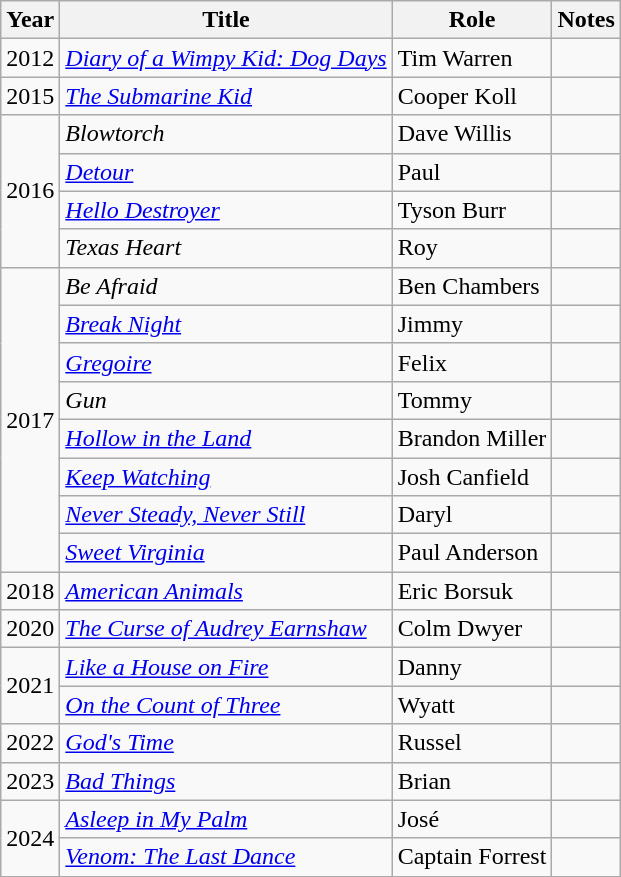<table class="wikitable sortable">
<tr>
<th>Year</th>
<th>Title</th>
<th class="unsortable">Role</th>
<th class="unsortable">Notes</th>
</tr>
<tr>
<td>2012</td>
<td><em><a href='#'>Diary of a Wimpy Kid: Dog Days</a></em></td>
<td>Tim Warren</td>
<td></td>
</tr>
<tr>
<td>2015</td>
<td data-sort-value="Submarine Kid, The"><em><a href='#'>The Submarine Kid</a></em></td>
<td>Cooper Koll</td>
<td></td>
</tr>
<tr>
<td rowspan="4">2016</td>
<td><em>Blowtorch</em></td>
<td>Dave Willis</td>
<td></td>
</tr>
<tr>
<td><em><a href='#'>Detour</a></em></td>
<td>Paul</td>
<td></td>
</tr>
<tr>
<td><em><a href='#'>Hello Destroyer</a></em></td>
<td>Tyson Burr</td>
<td></td>
</tr>
<tr>
<td><em>Texas Heart</em></td>
<td>Roy</td>
<td></td>
</tr>
<tr>
<td rowspan="8">2017</td>
<td><em>Be Afraid</em></td>
<td>Ben Chambers</td>
<td></td>
</tr>
<tr>
<td><em><a href='#'>Break Night</a></em></td>
<td>Jimmy</td>
<td></td>
</tr>
<tr>
<td><em><a href='#'>Gregoire</a></em></td>
<td>Felix</td>
<td></td>
</tr>
<tr>
<td><em>Gun</em></td>
<td>Tommy</td>
<td></td>
</tr>
<tr>
<td><em><a href='#'>Hollow in the Land</a></em></td>
<td>Brandon Miller</td>
<td></td>
</tr>
<tr>
<td><em><a href='#'>Keep Watching</a></em></td>
<td>Josh Canfield</td>
<td></td>
</tr>
<tr>
<td><em><a href='#'>Never Steady, Never Still</a></em></td>
<td>Daryl</td>
<td></td>
</tr>
<tr>
<td><em><a href='#'>Sweet Virginia</a></em></td>
<td>Paul Anderson</td>
<td></td>
</tr>
<tr>
<td>2018</td>
<td><em><a href='#'>American Animals</a></em></td>
<td>Eric Borsuk</td>
<td></td>
</tr>
<tr>
<td>2020</td>
<td data-sort-value="Curse of Audrey Earnshaw, The"><em><a href='#'>The Curse of Audrey Earnshaw</a></em></td>
<td>Colm Dwyer</td>
<td></td>
</tr>
<tr>
<td rowspan="2">2021</td>
<td><em><a href='#'>Like a House on Fire</a></em></td>
<td>Danny</td>
<td></td>
</tr>
<tr>
<td><em><a href='#'>On the Count of Three</a></em></td>
<td>Wyatt</td>
<td></td>
</tr>
<tr>
<td>2022</td>
<td><em><a href='#'>God's Time</a></em></td>
<td>Russel</td>
<td></td>
</tr>
<tr>
<td>2023</td>
<td><em><a href='#'>Bad Things</a></em></td>
<td>Brian</td>
<td></td>
</tr>
<tr>
<td rowspan="2">2024</td>
<td><em><a href='#'>Asleep in My Palm</a></em></td>
<td>José</td>
<td></td>
</tr>
<tr>
<td><em><a href='#'>Venom: The Last Dance</a></em></td>
<td>Captain Forrest</td>
<td></td>
</tr>
</table>
